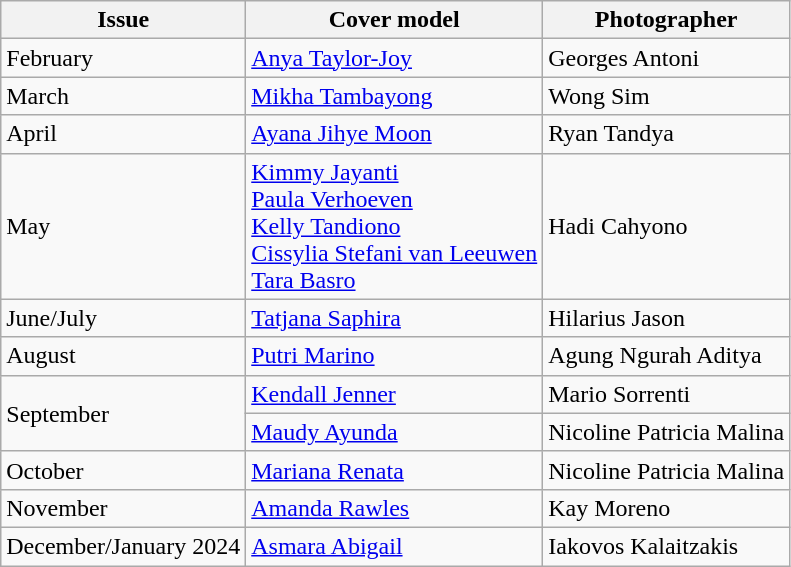<table class="sortable wikitable">
<tr>
<th>Issue</th>
<th>Cover model</th>
<th>Photographer</th>
</tr>
<tr>
<td>February</td>
<td><a href='#'>Anya Taylor-Joy</a></td>
<td>Georges Antoni</td>
</tr>
<tr>
<td>March</td>
<td><a href='#'>Mikha Tambayong</a></td>
<td>Wong Sim</td>
</tr>
<tr>
<td>April</td>
<td><a href='#'>Ayana Jihye Moon</a></td>
<td>Ryan Tandya</td>
</tr>
<tr>
<td>May</td>
<td><a href='#'>Kimmy Jayanti</a><br><a href='#'>Paula Verhoeven</a><br><a href='#'>Kelly Tandiono</a><br><a href='#'>Cissylia Stefani van Leeuwen</a><br><a href='#'>Tara Basro</a><br></td>
<td>Hadi Cahyono</td>
</tr>
<tr>
<td>June/July</td>
<td><a href='#'>Tatjana Saphira</a></td>
<td>Hilarius Jason</td>
</tr>
<tr>
<td>August</td>
<td><a href='#'>Putri Marino</a></td>
<td>Agung Ngurah Aditya</td>
</tr>
<tr>
<td rowspan=2>September</td>
<td><a href='#'>Kendall Jenner</a></td>
<td>Mario Sorrenti</td>
</tr>
<tr>
<td><a href='#'>Maudy Ayunda</a></td>
<td>Nicoline Patricia Malina</td>
</tr>
<tr>
<td>October</td>
<td><a href='#'>Mariana Renata</a></td>
<td>Nicoline Patricia Malina</td>
</tr>
<tr>
<td>November</td>
<td><a href='#'>Amanda Rawles</a></td>
<td>Kay Moreno</td>
</tr>
<tr>
<td>December/January 2024</td>
<td><a href='#'>Asmara Abigail</a></td>
<td>Iakovos Kalaitzakis</td>
</tr>
</table>
